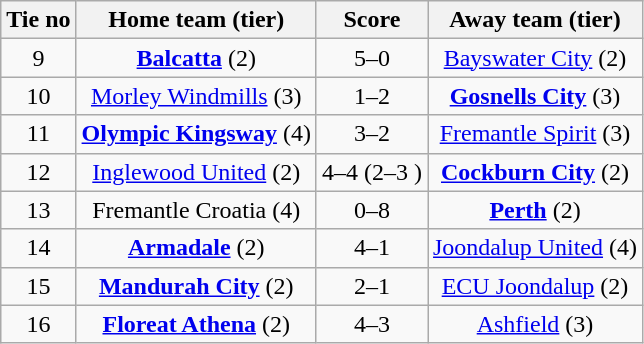<table class="wikitable" style="text-align:center">
<tr>
<th>Tie no</th>
<th>Home team (tier)</th>
<th>Score</th>
<th>Away team (tier)</th>
</tr>
<tr>
<td>9</td>
<td><strong><a href='#'>Balcatta</a></strong> (2)</td>
<td>5–0</td>
<td><a href='#'>Bayswater City</a> (2)</td>
</tr>
<tr>
<td>10</td>
<td><a href='#'>Morley Windmills</a> (3)</td>
<td>1–2</td>
<td><strong><a href='#'>Gosnells City</a></strong> (3)</td>
</tr>
<tr>
<td>11</td>
<td><strong><a href='#'>Olympic Kingsway</a></strong> (4)</td>
<td>3–2</td>
<td><a href='#'>Fremantle Spirit</a> (3)</td>
</tr>
<tr>
<td>12</td>
<td><a href='#'>Inglewood United</a> (2)</td>
<td>4–4 (2–3 )</td>
<td><strong><a href='#'>Cockburn City</a></strong> (2)</td>
</tr>
<tr>
<td>13</td>
<td>Fremantle Croatia (4)</td>
<td>0–8</td>
<td><strong><a href='#'>Perth</a></strong> (2)</td>
</tr>
<tr>
<td>14</td>
<td><strong><a href='#'>Armadale</a></strong> (2)</td>
<td>4–1</td>
<td><a href='#'>Joondalup United</a> (4)</td>
</tr>
<tr>
<td>15</td>
<td><strong><a href='#'>Mandurah City</a></strong> (2)</td>
<td>2–1</td>
<td><a href='#'>ECU Joondalup</a> (2)</td>
</tr>
<tr>
<td>16</td>
<td><strong><a href='#'>Floreat Athena</a></strong> (2)</td>
<td>4–3</td>
<td><a href='#'>Ashfield</a> (3)</td>
</tr>
</table>
